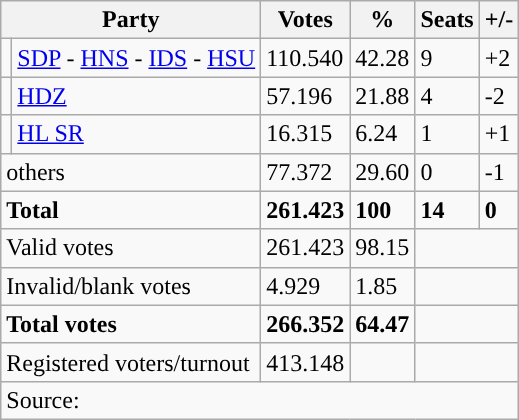<table class="wikitable" style="text-align: left;">
<tr>
<th colspan="2">Party</th>
<th>Votes</th>
<th>%</th>
<th>Seats</th>
<th>+/-</th>
</tr>
<tr>
<td style="background-color: "></td>
<td><a href='#'>SDP</a> - <a href='#'>HNS</a> - <a href='#'>IDS</a> - <a href='#'>HSU</a></td>
<td>110.540</td>
<td>42.28</td>
<td>9</td>
<td>+2</td>
</tr>
<tr>
<td style="background-color: "></td>
<td><a href='#'>HDZ</a></td>
<td>57.196</td>
<td>21.88</td>
<td>4</td>
<td>-2</td>
</tr>
<tr>
<td style="background-color: "></td>
<td><a href='#'>HL SR</a></td>
<td>16.315</td>
<td>6.24</td>
<td>1</td>
<td>+1</td>
</tr>
<tr>
<td colspan="2">others</td>
<td>77.372</td>
<td>29.60</td>
<td>0</td>
<td>-1</td>
</tr>
<tr>
<td colspan="2"><strong>Total</strong></td>
<td><strong>261.423</strong></td>
<td><strong>100</strong></td>
<td><strong>14</strong></td>
<td><strong>0</strong></td>
</tr>
<tr>
<td colspan="2">Valid votes</td>
<td>261.423</td>
<td>98.15</td>
<td colspan="2"></td>
</tr>
<tr>
<td colspan="2">Invalid/blank votes</td>
<td>4.929</td>
<td>1.85</td>
<td colspan="2"></td>
</tr>
<tr>
<td colspan="2"><strong>Total votes</strong></td>
<td><strong>266.352</strong></td>
<td><strong>64.47</strong></td>
<td colspan="2"></td>
</tr>
<tr>
<td colspan="2">Registered voters/turnout</td>
<td votes14="5343">413.148</td>
<td></td>
<td colspan="2"></td>
</tr>
<tr>
<td colspan="6">Source: </td>
</tr>
</table>
